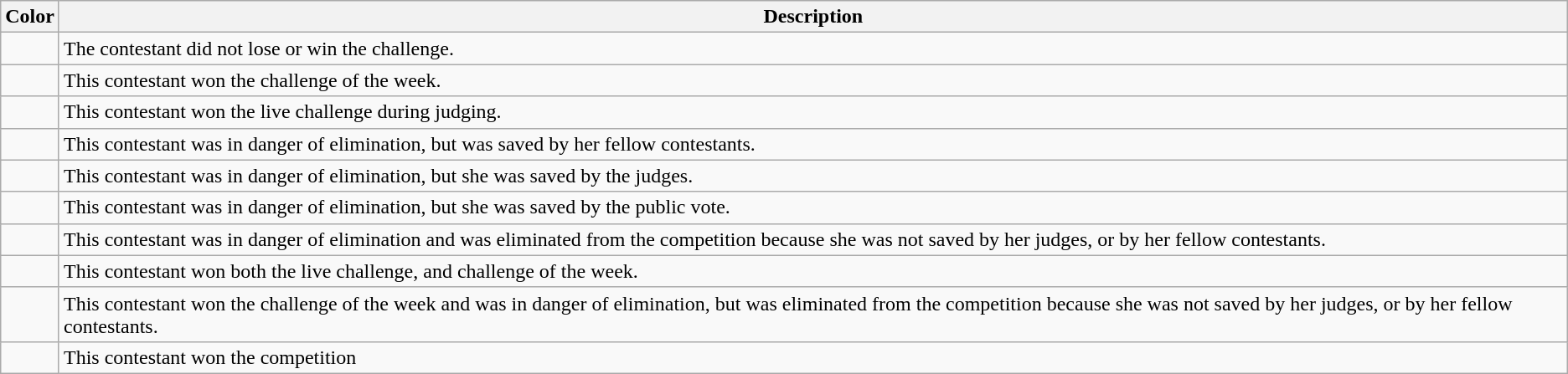<table class="wikitable">
<tr>
<th>Color</th>
<th>Description</th>
</tr>
<tr>
<td></td>
<td>The contestant did not lose or win the challenge.</td>
</tr>
<tr>
<td></td>
<td>This contestant won the challenge of the week.</td>
</tr>
<tr>
<td></td>
<td>This contestant won the live challenge during judging.</td>
</tr>
<tr>
<td></td>
<td>This contestant was in danger of elimination, but was saved by her fellow contestants.</td>
</tr>
<tr>
<td></td>
<td>This contestant was in danger of elimination, but she was saved by the judges.</td>
</tr>
<tr>
<td></td>
<td>This contestant was in danger of elimination, but she was saved by the public vote.</td>
</tr>
<tr>
<td></td>
<td>This contestant was in danger of elimination and was eliminated from the competition because she was not saved by her judges, or by her fellow contestants.</td>
</tr>
<tr>
<td></td>
<td>This contestant won both the live challenge, and challenge of the week.</td>
</tr>
<tr>
<td></td>
<td>This contestant won the challenge of the week and was in danger of elimination, but was eliminated from the competition because she was not saved by her judges, or by her fellow contestants.</td>
</tr>
<tr>
<td></td>
<td>This contestant won the competition</td>
</tr>
</table>
